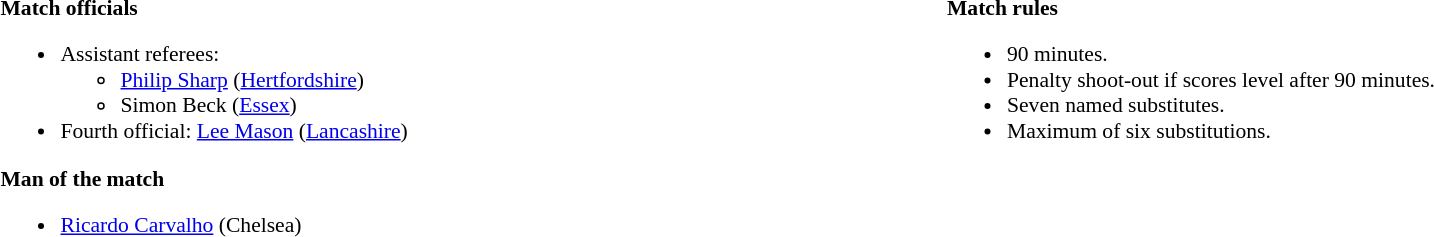<table width=100% style="font-size: 90%">
<tr>
<td width=50% valign=top><br><strong>Match officials</strong><ul><li>Assistant referees:<ul><li><a href='#'>Philip Sharp</a> (<a href='#'>Hertfordshire</a>)</li><li>Simon Beck (<a href='#'>Essex</a>)</li></ul></li><li>Fourth official: <a href='#'>Lee Mason</a> (<a href='#'>Lancashire</a>)</li></ul><strong>Man of the match</strong><ul><li><a href='#'>Ricardo Carvalho</a> (Chelsea)</li></ul></td>
<td width=50% valign=top><br><strong>Match rules</strong><ul><li>90 minutes.</li><li>Penalty shoot-out if scores level after 90 minutes.</li><li>Seven named substitutes.</li><li>Maximum of six substitutions.</li></ul></td>
</tr>
</table>
